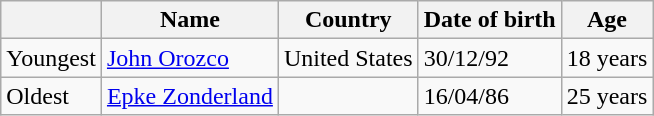<table class="wikitable">
<tr>
<th></th>
<th>Name</th>
<th>Country</th>
<th>Date of birth</th>
<th>Age</th>
</tr>
<tr>
<td>Youngest</td>
<td><a href='#'>John Orozco</a></td>
<td> United States</td>
<td>30/12/92</td>
<td>18 years</td>
</tr>
<tr>
<td>Oldest</td>
<td><a href='#'>Epke Zonderland</a></td>
<td></td>
<td>16/04/86</td>
<td>25 years</td>
</tr>
</table>
